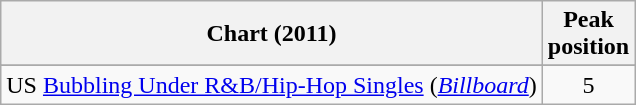<table class="wikitable sortable">
<tr>
<th align="left">Chart (2011)</th>
<th align="center">Peak<br>position</th>
</tr>
<tr>
</tr>
<tr>
</tr>
<tr>
</tr>
<tr>
<td>US <a href='#'>Bubbling Under R&B/Hip-Hop Singles</a> (<em><a href='#'>Billboard</a></em>)</td>
<td align="center">5</td>
</tr>
</table>
